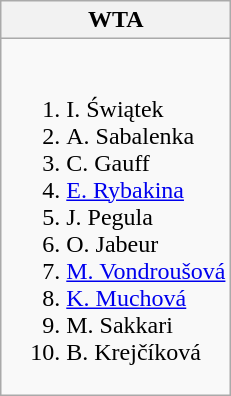<table class="wikitable">
<tr>
<th>WTA</th>
</tr>
<tr style="vertical-align: top">
<td style="white-space: nowrap;"><br><ol><li> I. Świątek</li><li> A. Sabalenka</li><li> C. Gauff</li><li> <a href='#'>E. Rybakina</a></li><li> J. Pegula</li><li> O. Jabeur</li><li> <a href='#'>M. Vondroušová</a></li><li> <a href='#'>K. Muchová</a></li><li> M. Sakkari</li><li> B. Krejčíková</li></ol></td>
</tr>
</table>
